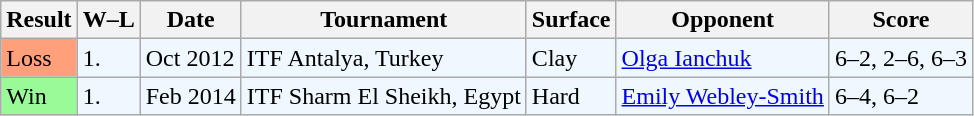<table class="sortable wikitable">
<tr>
<th>Result</th>
<th class="unsortable">W–L</th>
<th>Date</th>
<th>Tournament</th>
<th>Surface</th>
<th>Opponent</th>
<th class="unsortable">Score</th>
</tr>
<tr style="background:#f0f8ff;">
<td style="background:#ffa07a;">Loss</td>
<td>1.</td>
<td>Oct 2012</td>
<td>ITF Antalya, Turkey</td>
<td>Clay</td>
<td> <a href='#'>Olga Ianchuk</a></td>
<td>6–2, 2–6, 6–3</td>
</tr>
<tr style="background:#f0f8ff;">
<td style="background:#98fb98;">Win</td>
<td>1.</td>
<td>Feb 2014</td>
<td>ITF Sharm El Sheikh, Egypt</td>
<td>Hard</td>
<td> <a href='#'>Emily Webley-Smith</a></td>
<td>6–4, 6–2</td>
</tr>
</table>
